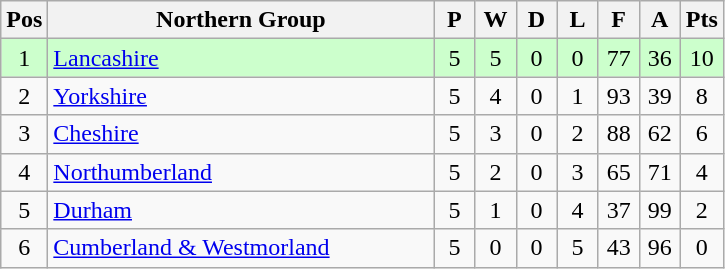<table class="wikitable" style="font-size: 100%">
<tr>
<th width=20>Pos</th>
<th width=250>Northern Group</th>
<th width=20>P</th>
<th width=20>W</th>
<th width=20>D</th>
<th width=20>L</th>
<th width=20>F</th>
<th width=20>A</th>
<th width=20>Pts</th>
</tr>
<tr align=center style="background: #CCFFCC;">
<td>1</td>
<td align="left"><a href='#'>Lancashire</a></td>
<td>5</td>
<td>5</td>
<td>0</td>
<td>0</td>
<td>77</td>
<td>36</td>
<td>10</td>
</tr>
<tr align=center>
<td>2</td>
<td align="left"><a href='#'>Yorkshire</a></td>
<td>5</td>
<td>4</td>
<td>0</td>
<td>1</td>
<td>93</td>
<td>39</td>
<td>8</td>
</tr>
<tr align=center>
<td>3</td>
<td align="left"><a href='#'>Cheshire</a></td>
<td>5</td>
<td>3</td>
<td>0</td>
<td>2</td>
<td>88</td>
<td>62</td>
<td>6</td>
</tr>
<tr align=center>
<td>4</td>
<td align="left"><a href='#'>Northumberland</a></td>
<td>5</td>
<td>2</td>
<td>0</td>
<td>3</td>
<td>65</td>
<td>71</td>
<td>4</td>
</tr>
<tr align=center>
<td>5</td>
<td align="left"><a href='#'>Durham</a></td>
<td>5</td>
<td>1</td>
<td>0</td>
<td>4</td>
<td>37</td>
<td>99</td>
<td>2</td>
</tr>
<tr align=center>
<td>6</td>
<td align="left"><a href='#'>Cumberland & Westmorland</a></td>
<td>5</td>
<td>0</td>
<td>0</td>
<td>5</td>
<td>43</td>
<td>96</td>
<td>0</td>
</tr>
</table>
